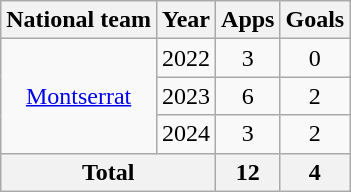<table class="wikitable" style="text-align: center;">
<tr>
<th>National team</th>
<th>Year</th>
<th>Apps</th>
<th>Goals</th>
</tr>
<tr>
<td rowspan="3"><a href='#'>Montserrat</a></td>
<td>2022</td>
<td>3</td>
<td>0</td>
</tr>
<tr>
<td>2023</td>
<td>6</td>
<td>2</td>
</tr>
<tr>
<td>2024</td>
<td>3</td>
<td>2</td>
</tr>
<tr>
<th colspan=2>Total</th>
<th>12</th>
<th>4</th>
</tr>
</table>
